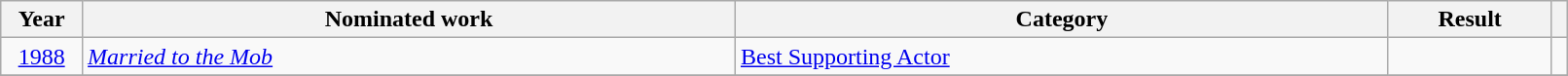<table class="wikitable" style="width:85%;">
<tr>
<th width=5%>Year</th>
<th style="width:40%;">Nominated work</th>
<th style="width:40%;">Category</th>
<th style="width:10%;">Result</th>
<th width=1%></th>
</tr>
<tr>
<td style="text-align:center;"><a href='#'>1988</a></td>
<td><em><a href='#'>Married to the Mob</a></em></td>
<td><a href='#'>Best Supporting Actor</a></td>
<td></td>
<td style="text-align:center;"></td>
</tr>
<tr>
</tr>
</table>
